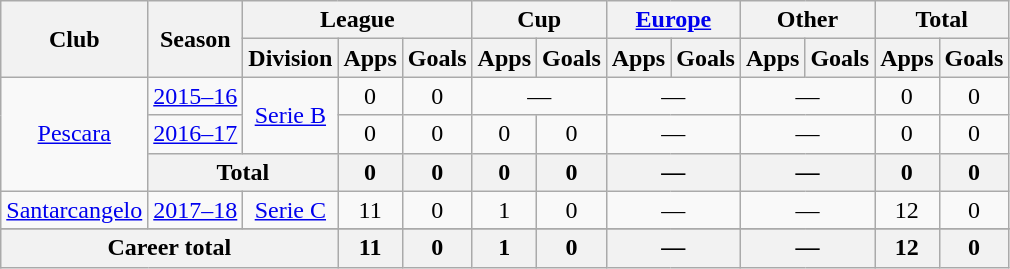<table class="wikitable" style="text-align:center">
<tr>
<th rowspan="2">Club</th>
<th rowspan="2">Season</th>
<th colspan="3">League</th>
<th colspan="2">Cup</th>
<th colspan="2"><a href='#'>Europe</a></th>
<th colspan="2">Other</th>
<th colspan="2">Total</th>
</tr>
<tr>
<th>Division</th>
<th>Apps</th>
<th>Goals</th>
<th>Apps</th>
<th>Goals</th>
<th>Apps</th>
<th>Goals</th>
<th>Apps</th>
<th>Goals</th>
<th>Apps</th>
<th>Goals</th>
</tr>
<tr>
<td rowspan="3" valign="center"><a href='#'>Pescara</a></td>
<td><a href='#'>2015–16</a></td>
<td rowspan="2"><a href='#'>Serie B</a></td>
<td>0</td>
<td>0</td>
<td colspan="2">—</td>
<td colspan="2">—</td>
<td colspan="2">—</td>
<td>0</td>
<td>0</td>
</tr>
<tr>
<td><a href='#'>2016–17</a></td>
<td>0</td>
<td>0</td>
<td>0</td>
<td>0</td>
<td colspan="2">—</td>
<td colspan="2">—</td>
<td>0</td>
<td>0</td>
</tr>
<tr>
<th colspan="2" valign="center">Total</th>
<th>0</th>
<th>0</th>
<th>0</th>
<th>0</th>
<th colspan="2">—</th>
<th colspan="2">—</th>
<th>0</th>
<th>0</th>
</tr>
<tr>
<td rowspan="1" valign="center"><a href='#'>Santarcangelo</a></td>
<td><a href='#'>2017–18</a></td>
<td rowspan="1"><a href='#'>Serie C</a></td>
<td>11</td>
<td>0</td>
<td>1</td>
<td>0</td>
<td colspan="2">—</td>
<td colspan="2">—</td>
<td>12</td>
<td>0</td>
</tr>
<tr>
</tr>
<tr>
<th colspan="3">Career total</th>
<th>11</th>
<th>0</th>
<th>1</th>
<th>0</th>
<th colspan="2">—</th>
<th colspan="2">—</th>
<th>12</th>
<th>0</th>
</tr>
</table>
